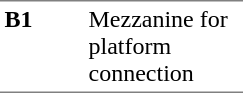<table border=0 cellspacing=0 cellpadding=3>
<tr>
<td style="border-bottom:solid 1px gray;border-top:solid 1px gray;" width=50 valign=top><strong>B1</strong></td>
<td style="border-top:solid 1px gray;border-bottom:solid 1px gray;" width=100 valign=top>Mezzanine for platform connection</td>
</tr>
</table>
